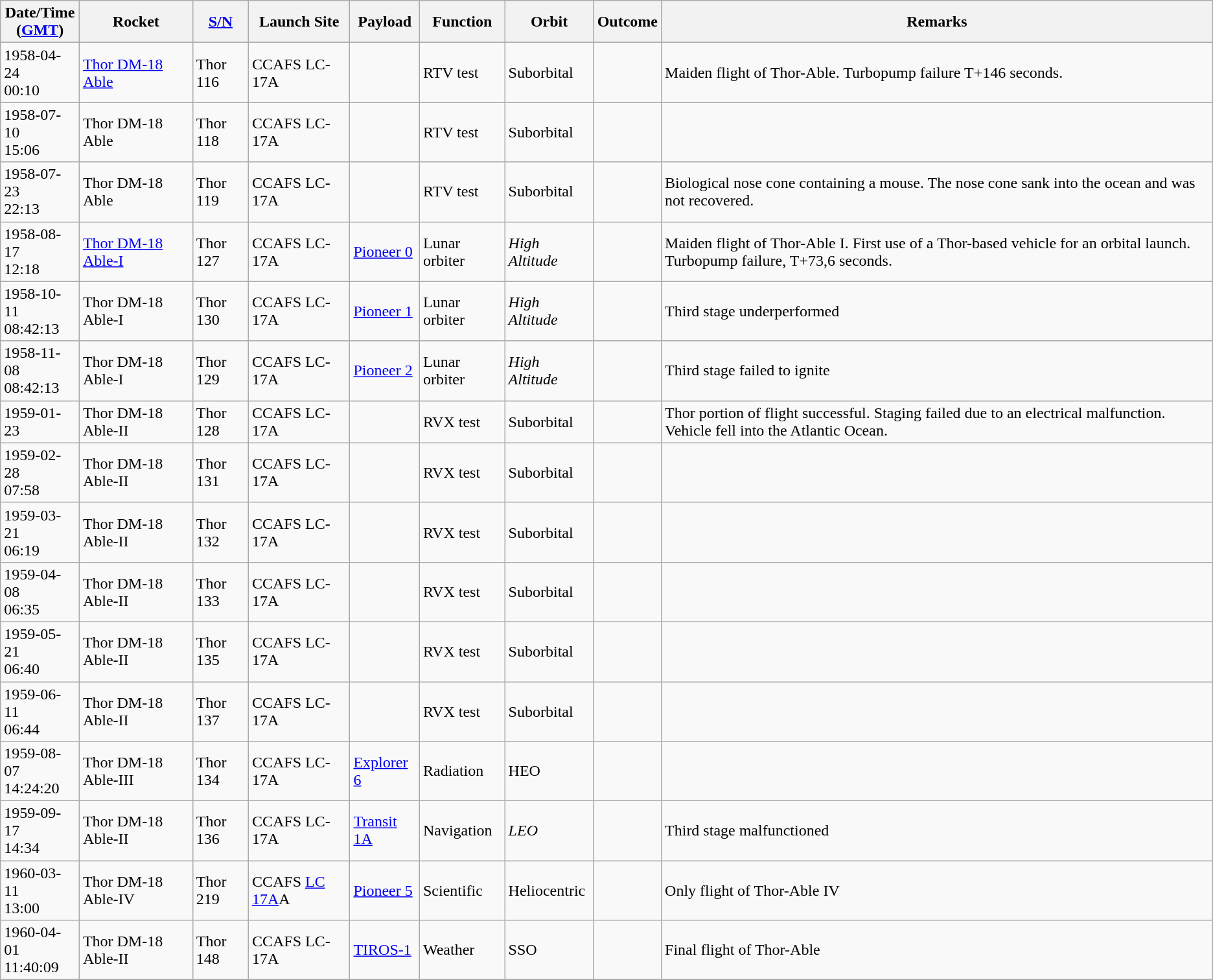<table class="wikitable sortable mw-collapsible" style="margin: 1em 1em 1em 0" ;>
<tr>
<th>Date/Time<br>(<a href='#'>GMT</a>)</th>
<th>Rocket</th>
<th><a href='#'>S/N</a></th>
<th>Launch Site</th>
<th>Payload</th>
<th>Function</th>
<th>Orbit</th>
<th>Outcome</th>
<th>Remarks</th>
</tr>
<tr>
<td>1958-04-24<br>00:10</td>
<td><a href='#'>Thor DM-18 Able</a></td>
<td>Thor 116</td>
<td>CCAFS LC-17A</td>
<td></td>
<td>RTV test</td>
<td>Suborbital</td>
<td></td>
<td>Maiden flight of Thor-Able. Turbopump failure T+146 seconds.</td>
</tr>
<tr>
<td>1958-07-10<br>15:06</td>
<td>Thor DM-18 Able</td>
<td>Thor 118</td>
<td>CCAFS LC-17A</td>
<td></td>
<td>RTV test</td>
<td>Suborbital</td>
<td></td>
<td></td>
</tr>
<tr>
<td>1958-07-23<br>22:13</td>
<td>Thor DM-18 Able</td>
<td>Thor 119</td>
<td>CCAFS LC-17A</td>
<td></td>
<td>RTV test</td>
<td>Suborbital</td>
<td></td>
<td>Biological nose cone containing a mouse. The nose cone sank into the ocean and was not recovered.</td>
</tr>
<tr>
<td>1958-08-17<br>12:18</td>
<td><a href='#'>Thor DM-18 Able-I</a></td>
<td>Thor 127</td>
<td>CCAFS LC-17A</td>
<td><a href='#'>Pioneer 0</a></td>
<td>Lunar orbiter</td>
<td><em>High Altitude</em></td>
<td></td>
<td>Maiden flight of Thor-Able I. First use of a Thor-based vehicle for an orbital launch. Turbopump failure, T+73,6 seconds.</td>
</tr>
<tr>
<td>1958-10-11<br>08:42:13</td>
<td>Thor DM-18 Able-I</td>
<td>Thor 130</td>
<td>CCAFS LC-17A</td>
<td><a href='#'>Pioneer 1</a></td>
<td>Lunar orbiter</td>
<td><em>High Altitude</em></td>
<td></td>
<td>Third stage underperformed</td>
</tr>
<tr>
<td>1958-11-08<br>08:42:13</td>
<td>Thor DM-18 Able-I</td>
<td>Thor 129</td>
<td>CCAFS LC-17A</td>
<td><a href='#'>Pioneer 2</a></td>
<td>Lunar orbiter</td>
<td><em>High Altitude</em></td>
<td></td>
<td>Third stage failed to ignite</td>
</tr>
<tr>
<td>1959-01-23</td>
<td>Thor DM-18 Able-II</td>
<td>Thor 128</td>
<td>CCAFS LC-17A</td>
<td></td>
<td>RVX test</td>
<td>Suborbital</td>
<td></td>
<td>Thor portion of flight successful. Staging failed due to an electrical malfunction. Vehicle fell into the Atlantic Ocean.</td>
</tr>
<tr>
<td>1959-02-28<br>07:58</td>
<td>Thor DM-18 Able-II</td>
<td>Thor 131</td>
<td>CCAFS LC-17A</td>
<td></td>
<td>RVX test</td>
<td>Suborbital</td>
<td></td>
<td></td>
</tr>
<tr>
<td>1959-03-21<br>06:19</td>
<td>Thor DM-18 Able-II</td>
<td>Thor 132</td>
<td>CCAFS LC-17A</td>
<td></td>
<td>RVX test</td>
<td>Suborbital</td>
<td></td>
<td></td>
</tr>
<tr>
<td>1959-04-08<br>06:35</td>
<td>Thor DM-18 Able-II</td>
<td>Thor 133</td>
<td>CCAFS LC-17A</td>
<td></td>
<td>RVX test</td>
<td>Suborbital</td>
<td></td>
<td></td>
</tr>
<tr>
<td>1959-05-21<br>06:40</td>
<td>Thor DM-18 Able-II</td>
<td>Thor 135</td>
<td>CCAFS LC-17A</td>
<td></td>
<td>RVX test</td>
<td>Suborbital</td>
<td></td>
<td></td>
</tr>
<tr>
<td>1959-06-11<br>06:44</td>
<td>Thor DM-18 Able-II</td>
<td>Thor 137</td>
<td>CCAFS LC-17A</td>
<td></td>
<td>RVX test</td>
<td>Suborbital</td>
<td></td>
<td></td>
</tr>
<tr>
<td>1959-08-07<br>14:24:20</td>
<td>Thor DM-18 Able-III</td>
<td>Thor 134</td>
<td>CCAFS LC-17A</td>
<td><a href='#'>Explorer 6</a></td>
<td>Radiation</td>
<td>HEO</td>
<td></td>
<td></td>
</tr>
<tr>
<td>1959-09-17<br>14:34</td>
<td>Thor DM-18 Able-II</td>
<td>Thor 136</td>
<td>CCAFS LC-17A</td>
<td><a href='#'>Transit 1A</a></td>
<td>Navigation</td>
<td><em>LEO</em></td>
<td></td>
<td>Third stage malfunctioned</td>
</tr>
<tr>
<td>1960-03-11<br>13:00</td>
<td>Thor DM-18 Able-IV</td>
<td>Thor 219</td>
<td>CCAFS <a href='#'>LC 17A</a>A</td>
<td><a href='#'>Pioneer 5</a></td>
<td>Scientific</td>
<td>Heliocentric</td>
<td></td>
<td>Only flight of Thor-Able IV</td>
</tr>
<tr>
<td>1960-04-01<br>11:40:09</td>
<td>Thor DM-18 Able-II</td>
<td>Thor 148</td>
<td>CCAFS LC-17A</td>
<td><a href='#'>TIROS-1</a></td>
<td>Weather</td>
<td>SSO</td>
<td></td>
<td>Final flight of Thor-Able</td>
</tr>
<tr>
</tr>
</table>
